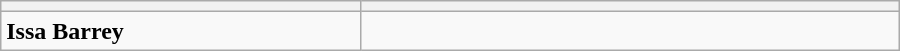<table class="wikitable" border="1" align="center" width="600px">
<tr>
<th width="40%"></th>
<th width="60%"></th>
</tr>
<tr>
<td><strong>Issa Barrey</strong></td>
<td></td>
</tr>
</table>
